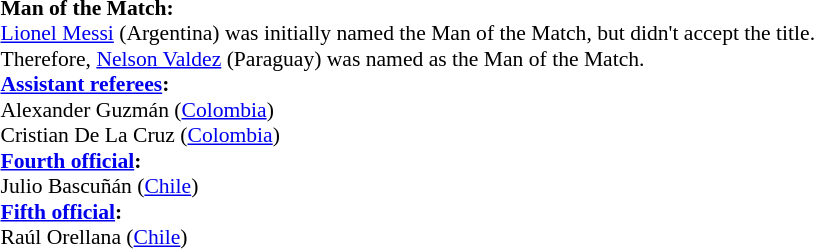<table style="width:50%; font-size:90%;">
<tr>
<td><br><strong>Man of the Match:</strong>
<br><a href='#'>Lionel Messi</a> (Argentina) was initially named the Man of the Match, but didn't accept the title.
<br>Therefore, <a href='#'>Nelson Valdez</a> (Paraguay) was named as the Man of the Match.<br><strong><a href='#'>Assistant referees</a>:</strong>
<br>Alexander Guzmán (<a href='#'>Colombia</a>)
<br>Cristian De La Cruz (<a href='#'>Colombia</a>)
<br><strong><a href='#'>Fourth official</a>:</strong>
<br>Julio Bascuñán (<a href='#'>Chile</a>)
<br><strong><a href='#'>Fifth official</a>:</strong>
<br>Raúl Orellana (<a href='#'>Chile</a>)</td>
</tr>
</table>
